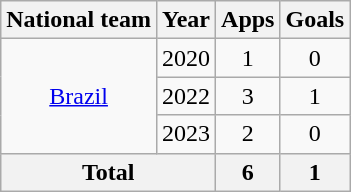<table class="wikitable" style="text-align:center">
<tr>
<th>National team</th>
<th>Year</th>
<th>Apps</th>
<th>Goals</th>
</tr>
<tr>
<td rowspan="3"><a href='#'>Brazil</a></td>
<td>2020</td>
<td>1</td>
<td>0</td>
</tr>
<tr>
<td>2022</td>
<td>3</td>
<td>1</td>
</tr>
<tr>
<td>2023</td>
<td>2</td>
<td>0</td>
</tr>
<tr>
<th colspan="2">Total</th>
<th>6</th>
<th>1</th>
</tr>
</table>
